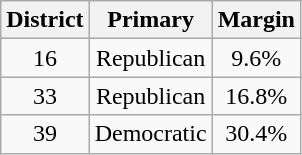<table class="wikitable sortable" style="text-align:center">
<tr>
<th>District</th>
<th>Primary</th>
<th>Margin</th>
</tr>
<tr>
<td>16</td>
<td>Republican</td>
<td>9.6%</td>
</tr>
<tr>
<td>33</td>
<td>Republican</td>
<td>16.8%</td>
</tr>
<tr>
<td>39</td>
<td>Democratic</td>
<td>30.4%</td>
</tr>
</table>
